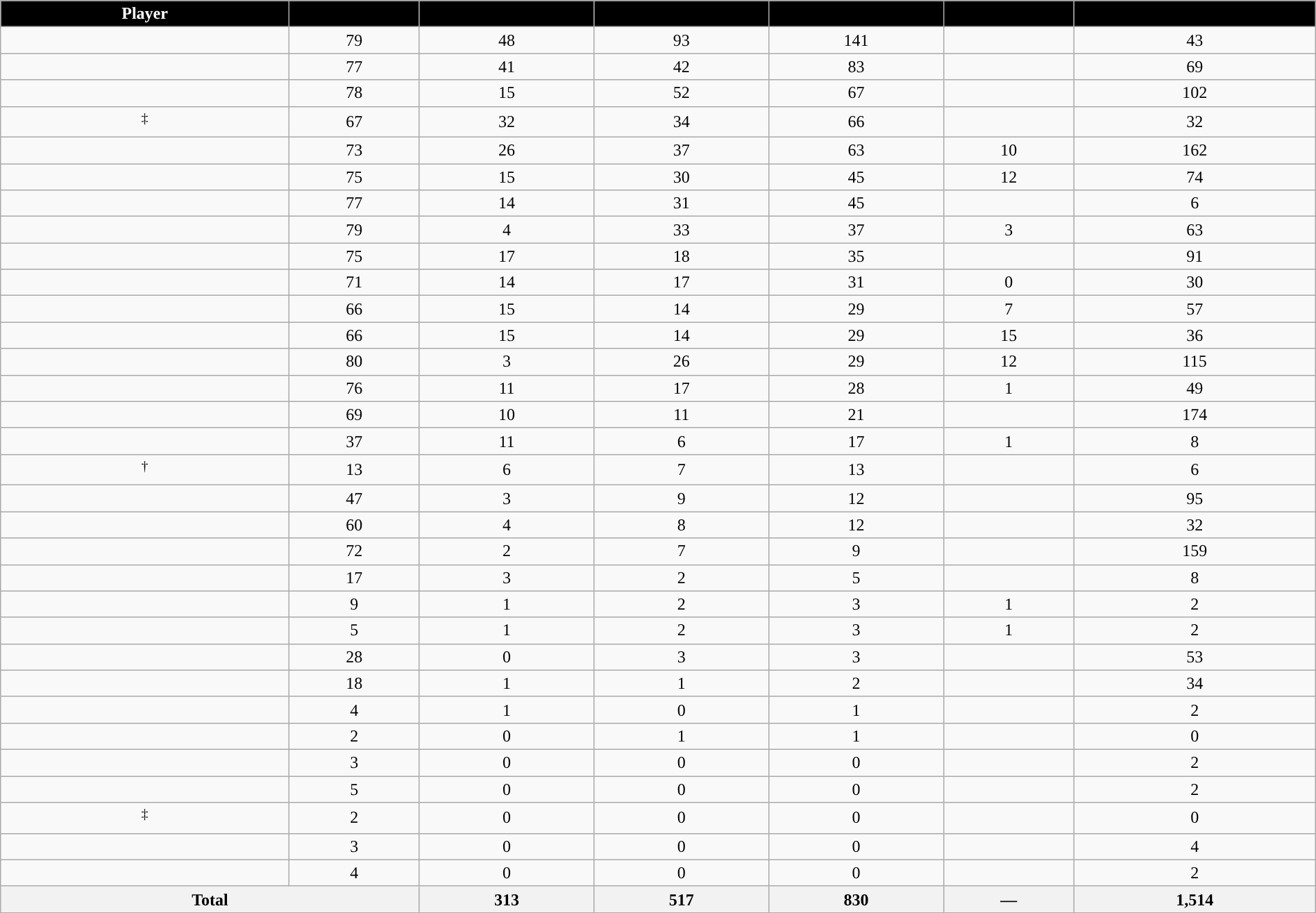<table class="wikitable sortable" style="width:100%; text-align:center;">
<tr align=center>
<th style="color:white; background:#000000; ">Player</th>
<th style="color:white; background:#000000; "></th>
<th style="color:white; background:#000000; "></th>
<th style="color:white; background:#000000; "></th>
<th style="color:white; background:#000000; "></th>
<th style="color:white; background:#000000; "></th>
<th style="color:white; background:#000000; "></th>
</tr>
<tr>
<td></td>
<td>79</td>
<td>48</td>
<td>93</td>
<td>141</td>
<td></td>
<td>43</td>
</tr>
<tr>
<td></td>
<td>77</td>
<td>41</td>
<td>42</td>
<td>83</td>
<td></td>
<td>69</td>
</tr>
<tr>
<td></td>
<td>78</td>
<td>15</td>
<td>52</td>
<td>67</td>
<td></td>
<td>102</td>
</tr>
<tr>
<td><sup>‡</sup></td>
<td>67</td>
<td>32</td>
<td>34</td>
<td>66</td>
<td></td>
<td>32</td>
</tr>
<tr>
<td></td>
<td>73</td>
<td>26</td>
<td>37</td>
<td>63</td>
<td>10</td>
<td>162</td>
</tr>
<tr>
<td></td>
<td>75</td>
<td>15</td>
<td>30</td>
<td>45</td>
<td>12</td>
<td>74</td>
</tr>
<tr>
<td></td>
<td>77</td>
<td>14</td>
<td>31</td>
<td>45</td>
<td></td>
<td>6</td>
</tr>
<tr>
<td></td>
<td>79</td>
<td>4</td>
<td>33</td>
<td>37</td>
<td>3</td>
<td>63</td>
</tr>
<tr>
<td></td>
<td>75</td>
<td>17</td>
<td>18</td>
<td>35</td>
<td></td>
<td>91</td>
</tr>
<tr>
<td></td>
<td>71</td>
<td>14</td>
<td>17</td>
<td>31</td>
<td>0</td>
<td>30</td>
</tr>
<tr>
<td></td>
<td>66</td>
<td>15</td>
<td>14</td>
<td>29</td>
<td>7</td>
<td>57</td>
</tr>
<tr>
<td></td>
<td>66</td>
<td>15</td>
<td>14</td>
<td>29</td>
<td>15</td>
<td>36</td>
</tr>
<tr>
<td></td>
<td>80</td>
<td>3</td>
<td>26</td>
<td>29</td>
<td>12</td>
<td>115</td>
</tr>
<tr>
<td></td>
<td>76</td>
<td>11</td>
<td>17</td>
<td>28</td>
<td>1</td>
<td>49</td>
</tr>
<tr>
<td></td>
<td>69</td>
<td>10</td>
<td>11</td>
<td>21</td>
<td></td>
<td>174</td>
</tr>
<tr>
<td></td>
<td>37</td>
<td>11</td>
<td>6</td>
<td>17</td>
<td>1</td>
<td>8</td>
</tr>
<tr>
<td><sup>†</sup></td>
<td>13</td>
<td>6</td>
<td>7</td>
<td>13</td>
<td></td>
<td>6</td>
</tr>
<tr>
<td></td>
<td>47</td>
<td>3</td>
<td>9</td>
<td>12</td>
<td></td>
<td>95</td>
</tr>
<tr>
<td></td>
<td>60</td>
<td>4</td>
<td>8</td>
<td>12</td>
<td></td>
<td>32</td>
</tr>
<tr>
<td></td>
<td>72</td>
<td>2</td>
<td>7</td>
<td>9</td>
<td></td>
<td>159</td>
</tr>
<tr>
<td></td>
<td>17</td>
<td>3</td>
<td>2</td>
<td>5</td>
<td></td>
<td>8</td>
</tr>
<tr>
<td></td>
<td>9</td>
<td>1</td>
<td>2</td>
<td>3</td>
<td>1</td>
<td>2</td>
</tr>
<tr>
<td></td>
<td>5</td>
<td>1</td>
<td>2</td>
<td>3</td>
<td>1</td>
<td>2</td>
</tr>
<tr>
<td></td>
<td>28</td>
<td>0</td>
<td>3</td>
<td>3</td>
<td></td>
<td>53</td>
</tr>
<tr>
<td></td>
<td>18</td>
<td>1</td>
<td>1</td>
<td>2</td>
<td></td>
<td>34</td>
</tr>
<tr>
<td></td>
<td>4</td>
<td>1</td>
<td>0</td>
<td>1</td>
<td></td>
<td>2</td>
</tr>
<tr>
<td></td>
<td>2</td>
<td>0</td>
<td>1</td>
<td>1</td>
<td></td>
<td>0</td>
</tr>
<tr>
<td></td>
<td>3</td>
<td>0</td>
<td>0</td>
<td>0</td>
<td></td>
<td>2</td>
</tr>
<tr>
<td></td>
<td>5</td>
<td>0</td>
<td>0</td>
<td>0</td>
<td></td>
<td>2</td>
</tr>
<tr>
<td><sup>‡</sup></td>
<td>2</td>
<td>0</td>
<td>0</td>
<td>0</td>
<td></td>
<td>0</td>
</tr>
<tr>
<td></td>
<td>3</td>
<td>0</td>
<td>0</td>
<td>0</td>
<td></td>
<td>4</td>
</tr>
<tr>
<td></td>
<td>4</td>
<td>0</td>
<td>0</td>
<td>0</td>
<td></td>
<td>2</td>
</tr>
<tr class="sortbottom">
<th colspan=2>Total</th>
<th>313</th>
<th>517</th>
<th>830</th>
<th>—</th>
<th>1,514</th>
</tr>
</table>
